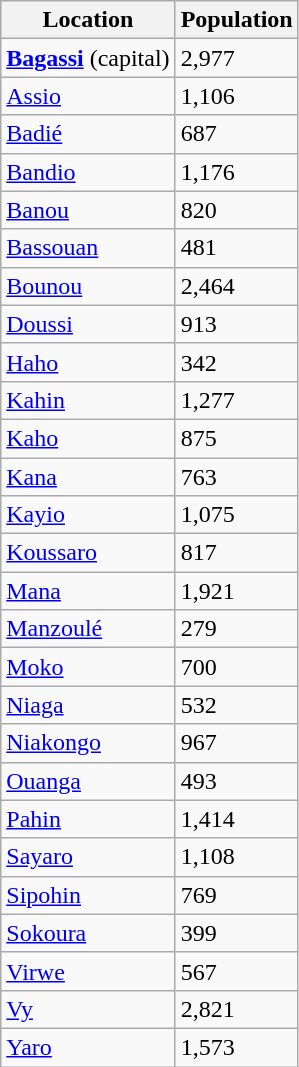<table class="wikitable">
<tr>
<th>Location</th>
<th>Population</th>
</tr>
<tr>
<td><strong><a href='#'>Bagassi</a></strong> (capital)</td>
<td>2,977</td>
</tr>
<tr>
<td><a href='#'>Assio</a></td>
<td>1,106</td>
</tr>
<tr>
<td><a href='#'>Badié</a></td>
<td>687</td>
</tr>
<tr>
<td><a href='#'>Bandio</a></td>
<td>1,176</td>
</tr>
<tr>
<td><a href='#'>Banou</a></td>
<td>820</td>
</tr>
<tr>
<td><a href='#'>Bassouan</a></td>
<td>481</td>
</tr>
<tr>
<td><a href='#'>Bounou</a></td>
<td>2,464</td>
</tr>
<tr>
<td><a href='#'>Doussi</a></td>
<td>913</td>
</tr>
<tr>
<td><a href='#'>Haho</a></td>
<td>342</td>
</tr>
<tr>
<td><a href='#'>Kahin</a></td>
<td>1,277</td>
</tr>
<tr>
<td><a href='#'>Kaho</a></td>
<td>875</td>
</tr>
<tr>
<td><a href='#'>Kana</a></td>
<td>763</td>
</tr>
<tr>
<td><a href='#'>Kayio</a></td>
<td>1,075</td>
</tr>
<tr>
<td><a href='#'>Koussaro</a></td>
<td>817</td>
</tr>
<tr>
<td><a href='#'>Mana</a></td>
<td>1,921</td>
</tr>
<tr>
<td><a href='#'>Manzoulé</a></td>
<td>279</td>
</tr>
<tr>
<td><a href='#'>Moko</a></td>
<td>700</td>
</tr>
<tr>
<td><a href='#'>Niaga</a></td>
<td>532</td>
</tr>
<tr>
<td><a href='#'>Niakongo</a></td>
<td>967</td>
</tr>
<tr>
<td><a href='#'>Ouanga</a></td>
<td>493</td>
</tr>
<tr>
<td><a href='#'>Pahin</a></td>
<td>1,414</td>
</tr>
<tr>
<td><a href='#'>Sayaro</a></td>
<td>1,108</td>
</tr>
<tr>
<td><a href='#'>Sipohin</a></td>
<td>769</td>
</tr>
<tr>
<td><a href='#'>Sokoura</a></td>
<td>399</td>
</tr>
<tr>
<td><a href='#'>Virwe</a></td>
<td>567</td>
</tr>
<tr>
<td><a href='#'>Vy</a></td>
<td>2,821</td>
</tr>
<tr>
<td><a href='#'>Yaro</a></td>
<td>1,573</td>
</tr>
</table>
